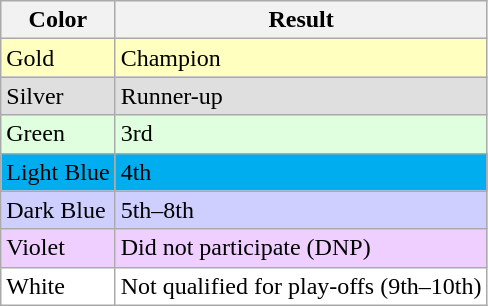<table class="wikitable">
<tr>
<th>Color</th>
<th>Result</th>
</tr>
<tr bgcolor="#ffffbf">
<td>Gold</td>
<td>Champion</td>
</tr>
<tr bgcolor="#dfdfdf">
<td>Silver</td>
<td>Runner-up</td>
</tr>
<tr bgcolor="#dfffdf">
<td>Green</td>
<td>3rd</td>
</tr>
<tr bgcolor="#00aeef">
<td>Light Blue</td>
<td>4th</td>
</tr>
<tr bgcolor="#cfcfff">
<td>Dark Blue</td>
<td>5th–8th</td>
</tr>
<tr bgcolor="#efcfff">
<td>Violet</td>
<td>Did not participate (DNP)</td>
</tr>
<tr bgcolor="#ffffff">
<td>White</td>
<td>Not qualified for play-offs (9th–10th)</td>
</tr>
</table>
